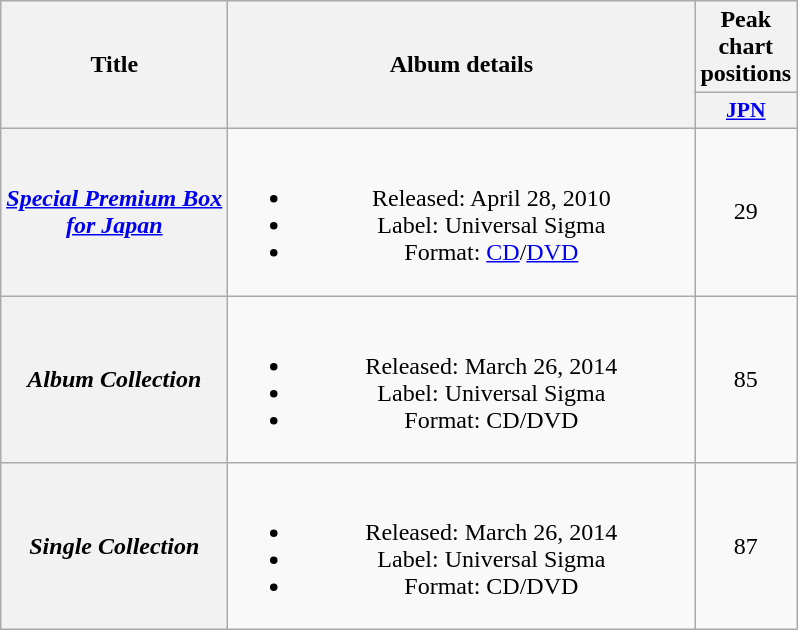<table class="wikitable plainrowheaders" style="text-align:center;">
<tr>
<th scope="col" rowspan="2" style="width:9em;">Title</th>
<th scope="col" rowspan="2" style="width:19em;">Album details</th>
<th scope="col" colspan="1">Peak chart positions</th>
</tr>
<tr>
<th scope="col" style="width:3em;font-size:90%;"><a href='#'>JPN</a><br></th>
</tr>
<tr>
<th scope="row"><em><a href='#'>Special Premium Box for Japan</a></em></th>
<td><br><ul><li>Released: April 28, 2010 </li><li>Label: Universal Sigma</li><li>Format: <a href='#'>CD</a>/<a href='#'>DVD</a></li></ul></td>
<td>29</td>
</tr>
<tr>
<th scope="row"><em>Album Collection</em></th>
<td><br><ul><li>Released: March 26, 2014 </li><li>Label: Universal Sigma</li><li>Format: CD/DVD</li></ul></td>
<td>85</td>
</tr>
<tr>
<th scope="row"><em>Single Collection</em></th>
<td><br><ul><li>Released: March 26, 2014 </li><li>Label: Universal Sigma</li><li>Format: CD/DVD</li></ul></td>
<td>87</td>
</tr>
</table>
